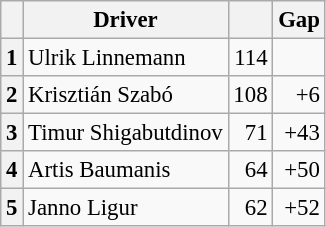<table class="wikitable" style="font-size: 95%;">
<tr>
<th></th>
<th>Driver</th>
<th></th>
<th>Gap</th>
</tr>
<tr>
<th>1</th>
<td> Ulrik Linnemann</td>
<td align="right">114</td>
<td align="right"></td>
</tr>
<tr>
<th>2</th>
<td> Krisztián Szabó</td>
<td align="right">108</td>
<td align="right">+6</td>
</tr>
<tr>
<th>3</th>
<td> Timur Shigabutdinov</td>
<td align="right">71</td>
<td align="right">+43</td>
</tr>
<tr>
<th>4</th>
<td> Artis Baumanis</td>
<td align="right">64</td>
<td align="right">+50</td>
</tr>
<tr>
<th>5</th>
<td> Janno Ligur</td>
<td align="right">62</td>
<td align="right">+52</td>
</tr>
</table>
